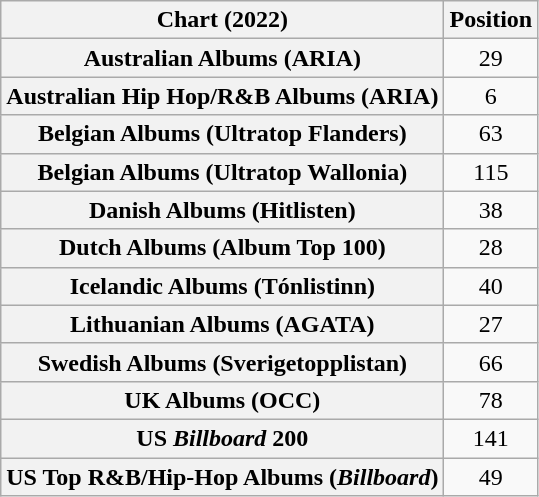<table class="wikitable sortable plainrowheaders" style="text-align:center">
<tr>
<th scope="col">Chart (2022)</th>
<th scope="col">Position</th>
</tr>
<tr>
<th scope="row">Australian Albums (ARIA)</th>
<td>29</td>
</tr>
<tr>
<th scope="row">Australian Hip Hop/R&B Albums (ARIA)</th>
<td>6</td>
</tr>
<tr>
<th scope="row">Belgian Albums (Ultratop Flanders)</th>
<td>63</td>
</tr>
<tr>
<th scope="row">Belgian Albums (Ultratop Wallonia)</th>
<td>115</td>
</tr>
<tr>
<th scope="row">Danish Albums (Hitlisten)</th>
<td>38</td>
</tr>
<tr>
<th scope="row">Dutch Albums (Album Top 100)</th>
<td>28</td>
</tr>
<tr>
<th scope="row">Icelandic Albums (Tónlistinn)</th>
<td>40</td>
</tr>
<tr>
<th scope="row">Lithuanian Albums (AGATA)</th>
<td>27</td>
</tr>
<tr>
<th scope="row">Swedish Albums (Sverigetopplistan)</th>
<td>66</td>
</tr>
<tr>
<th scope="row">UK Albums (OCC)</th>
<td>78</td>
</tr>
<tr>
<th scope="row">US <em>Billboard</em> 200</th>
<td>141</td>
</tr>
<tr>
<th scope="row">US Top R&B/Hip-Hop Albums (<em>Billboard</em>)</th>
<td>49</td>
</tr>
</table>
